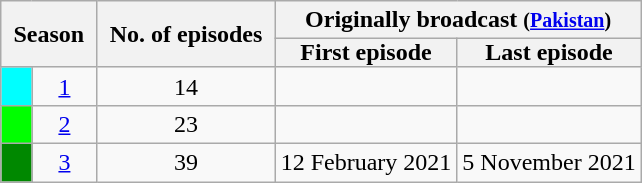<table class="wikitable" style="text-align:center">
<tr>
<th style="padding: 0 8px" colspan="2" rowspan="2">Season</th>
<th style="padding: 0 8px" rowspan="2">No. of episodes</th>
<th colspan="2">Originally broadcast <small>(<a href='#'>Pakistan</a>)</small></th>
</tr>
<tr>
<th style="padding: 0 8px">First episode</th>
<th style="padding: 0 8px">Last episode</th>
</tr>
<tr>
<td style="background:cyan;"></td>
<td style="text-align:center;"><a href='#'>1</a></td>
<td style="text-align:center;">14</td>
<td style="text-align:center;"></td>
<td style="text-align:center;"></td>
</tr>
<tr>
<td style="background:#0f0;"></td>
<td style="text-align:center;"><a href='#'>2</a></td>
<td style="text-align:center;">23</td>
<td style="text-align:center;"></td>
<td style="text-align:center;"></td>
</tr>
<tr>
<td style="background:#080;"></td>
<td style="text-align:center;"><a href='#'>3</a></td>
<td style="text-align:center;">39</td>
<td style="text-align:center;">12 February 2021</td>
<td style="text-align:center;">5 November 2021</td>
</tr>
</table>
